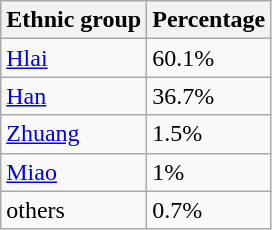<table class="wikitable">
<tr>
<th>Ethnic group</th>
<th>Percentage</th>
</tr>
<tr>
<td><a href='#'>Hlai</a></td>
<td>60.1%</td>
</tr>
<tr>
<td><a href='#'>Han</a></td>
<td>36.7%</td>
</tr>
<tr>
<td><a href='#'>Zhuang</a></td>
<td>1.5%</td>
</tr>
<tr>
<td><a href='#'>Miao</a></td>
<td>1%</td>
</tr>
<tr>
<td>others</td>
<td>0.7%</td>
</tr>
</table>
